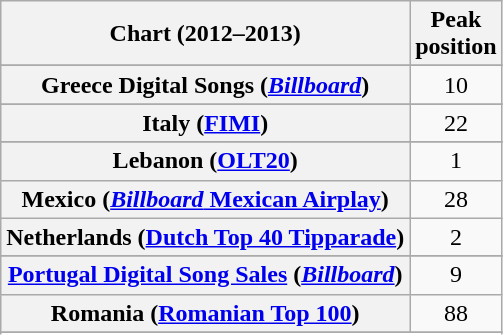<table class="wikitable sortable plainrowheaders" style="text-align:center">
<tr>
<th scope="col">Chart (2012–2013)</th>
<th scope="col">Peak<br>position</th>
</tr>
<tr>
</tr>
<tr>
</tr>
<tr>
</tr>
<tr>
</tr>
<tr>
</tr>
<tr>
</tr>
<tr>
</tr>
<tr>
</tr>
<tr>
</tr>
<tr>
</tr>
<tr>
</tr>
<tr>
<th scope="row">Greece Digital Songs (<em><a href='#'>Billboard</a></em>)</th>
<td>10</td>
</tr>
<tr>
</tr>
<tr>
</tr>
<tr>
<th scope="row">Italy (<a href='#'>FIMI</a>)</th>
<td>22</td>
</tr>
<tr>
</tr>
<tr>
</tr>
<tr>
<th scope="row">Lebanon (<a href='#'>OLT20</a>)</th>
<td>1</td>
</tr>
<tr>
<th scope="row">Mexico (<a href='#'><em>Billboard</em> Mexican Airplay</a>)</th>
<td>28</td>
</tr>
<tr>
<th scope="row">Netherlands (<a href='#'>Dutch Top 40 Tipparade</a>)</th>
<td>2</td>
</tr>
<tr>
</tr>
<tr>
</tr>
<tr>
</tr>
<tr>
<th scope="row"><a href='#'>Portugal Digital Song Sales</a> (<em><a href='#'>Billboard</a></em>)</th>
<td>9</td>
</tr>
<tr>
<th scope="row">Romania (<a href='#'>Romanian Top 100</a>)</th>
<td>88</td>
</tr>
<tr>
</tr>
<tr>
</tr>
<tr>
</tr>
<tr>
</tr>
<tr>
</tr>
<tr>
</tr>
<tr>
</tr>
<tr>
</tr>
<tr>
</tr>
<tr>
</tr>
<tr>
</tr>
</table>
